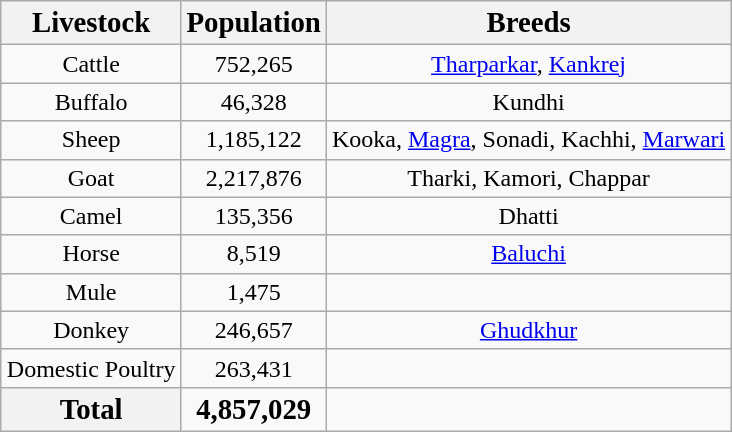<table class="wikitable" style="margin-left: auto; margin-right: auto; text-align: center">
<tr>
<th><big>Livestock</big></th>
<th><big>Population</big></th>
<th><big>Breeds</big></th>
</tr>
<tr>
<td>Cattle</td>
<td>752,265</td>
<td><a href='#'>Tharparkar</a>, <a href='#'>Kankrej</a></td>
</tr>
<tr>
<td>Buffalo</td>
<td>46,328</td>
<td>Kundhi</td>
</tr>
<tr>
<td>Sheep</td>
<td>1,185,122</td>
<td>Kooka, <a href='#'>Magra</a>, Sonadi, Kachhi, <a href='#'>Marwari</a></td>
</tr>
<tr>
<td>Goat</td>
<td>2,217,876</td>
<td>Tharki, Kamori, Chappar</td>
</tr>
<tr>
<td>Camel</td>
<td>135,356</td>
<td>Dhatti</td>
</tr>
<tr>
<td>Horse</td>
<td>8,519</td>
<td><a href='#'>Baluchi</a></td>
</tr>
<tr>
<td>Mule</td>
<td>1,475</td>
<td></td>
</tr>
<tr>
<td>Donkey</td>
<td>246,657</td>
<td><a href='#'>Ghudkhur</a></td>
</tr>
<tr>
<td>Domestic Poultry</td>
<td>263,431</td>
<td></td>
</tr>
<tr>
<th><big><strong>Total</strong></big></th>
<td><strong><big>4,857,029</big></strong></td>
</tr>
</table>
